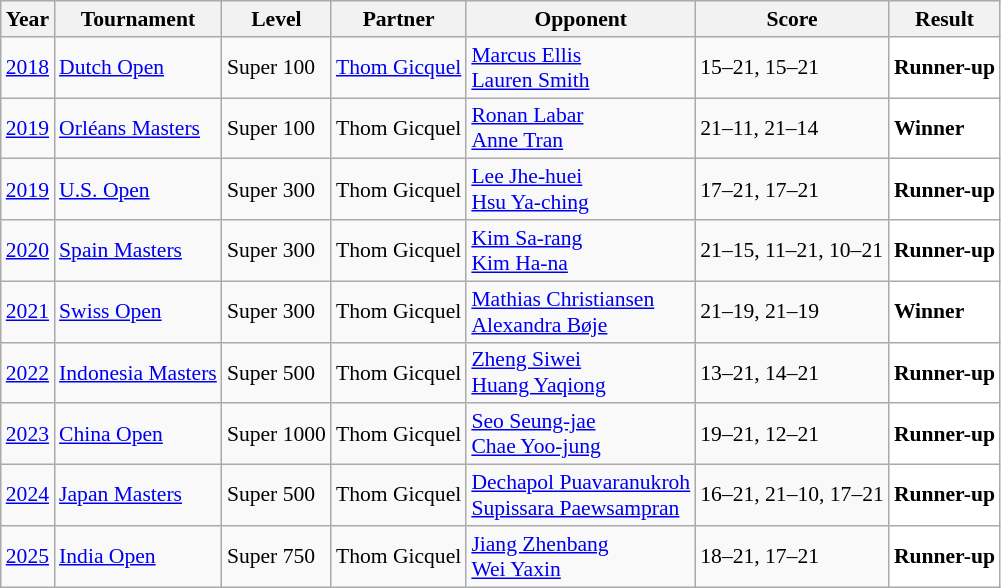<table class="sortable wikitable" style="font-size: 90%;">
<tr>
<th>Year</th>
<th>Tournament</th>
<th>Level</th>
<th>Partner</th>
<th>Opponent</th>
<th>Score</th>
<th>Result</th>
</tr>
<tr>
<td align="center"><a href='#'>2018</a></td>
<td align="left"><a href='#'>Dutch Open</a></td>
<td align="left">Super 100</td>
<td align="left"> <a href='#'>Thom Gicquel</a></td>
<td align="left"> <a href='#'>Marcus Ellis</a><br> <a href='#'>Lauren Smith</a></td>
<td align="left">15–21, 15–21</td>
<td style="text-align:left; background:white"> <strong>Runner-up</strong></td>
</tr>
<tr>
<td align="center"><a href='#'>2019</a></td>
<td align="left"><a href='#'>Orléans Masters</a></td>
<td align="left">Super 100</td>
<td align="left"> Thom Gicquel</td>
<td align="left"> <a href='#'>Ronan Labar</a><br> <a href='#'>Anne Tran</a></td>
<td align="left">21–11, 21–14</td>
<td style="text-align:left; background:white"> <strong>Winner</strong></td>
</tr>
<tr>
<td align="center"><a href='#'>2019</a></td>
<td align="left"><a href='#'>U.S. Open</a></td>
<td align="left">Super 300</td>
<td align="left"> Thom Gicquel</td>
<td align="left"> <a href='#'>Lee Jhe-huei</a><br> <a href='#'>Hsu Ya-ching</a></td>
<td align="left">17–21, 17–21</td>
<td style="text-align:left; background:white"> <strong>Runner-up</strong></td>
</tr>
<tr>
<td align="center"><a href='#'>2020</a></td>
<td align="left"><a href='#'>Spain Masters</a></td>
<td align="left">Super 300</td>
<td align="left"> Thom Gicquel</td>
<td align="left"> <a href='#'>Kim Sa-rang</a><br> <a href='#'>Kim Ha-na</a></td>
<td align="left">21–15, 11–21, 10–21</td>
<td style="text-align:left; background:white"> <strong>Runner-up</strong></td>
</tr>
<tr>
<td align="center"><a href='#'>2021</a></td>
<td align="left"><a href='#'>Swiss Open</a></td>
<td align="left">Super 300</td>
<td align="left"> Thom Gicquel</td>
<td align="left"> <a href='#'>Mathias Christiansen</a><br> <a href='#'>Alexandra Bøje</a></td>
<td align="left">21–19, 21–19</td>
<td style="text-align:left; background:white"> <strong>Winner</strong></td>
</tr>
<tr>
<td align="center"><a href='#'>2022</a></td>
<td align="left"><a href='#'>Indonesia Masters</a></td>
<td align="left">Super 500</td>
<td align="left"> Thom Gicquel</td>
<td align="left"> <a href='#'>Zheng Siwei</a><br> <a href='#'>Huang Yaqiong</a></td>
<td align="left">13–21, 14–21</td>
<td style="text-align:left; background:white"> <strong>Runner-up</strong></td>
</tr>
<tr>
<td align="center"><a href='#'>2023</a></td>
<td align="left"><a href='#'>China Open</a></td>
<td align="left">Super 1000</td>
<td align="left"> Thom Gicquel</td>
<td align="left"> <a href='#'>Seo Seung-jae</a><br> <a href='#'>Chae Yoo-jung</a></td>
<td align="left">19–21, 12–21</td>
<td style="text-align:left; background:white"> <strong>Runner-up</strong></td>
</tr>
<tr>
<td align="center"><a href='#'>2024</a></td>
<td align="left"><a href='#'>Japan Masters</a></td>
<td align="left">Super 500</td>
<td align="left"> Thom Gicquel</td>
<td align="left"> <a href='#'>Dechapol Puavaranukroh</a><br> <a href='#'>Supissara Paewsampran</a></td>
<td align="left">16–21, 21–10, 17–21</td>
<td style="text-align:left; background:white"> <strong>Runner-up</strong></td>
</tr>
<tr>
<td align="center"><a href='#'>2025</a></td>
<td align="left"><a href='#'>India Open</a></td>
<td align="left">Super 750</td>
<td align="left"> Thom Gicquel</td>
<td align="left"> <a href='#'>Jiang Zhenbang</a><br> <a href='#'>Wei Yaxin</a></td>
<td align="left">18–21, 17–21</td>
<td style="text-align:left; background:white"> <strong>Runner-up</strong></td>
</tr>
</table>
